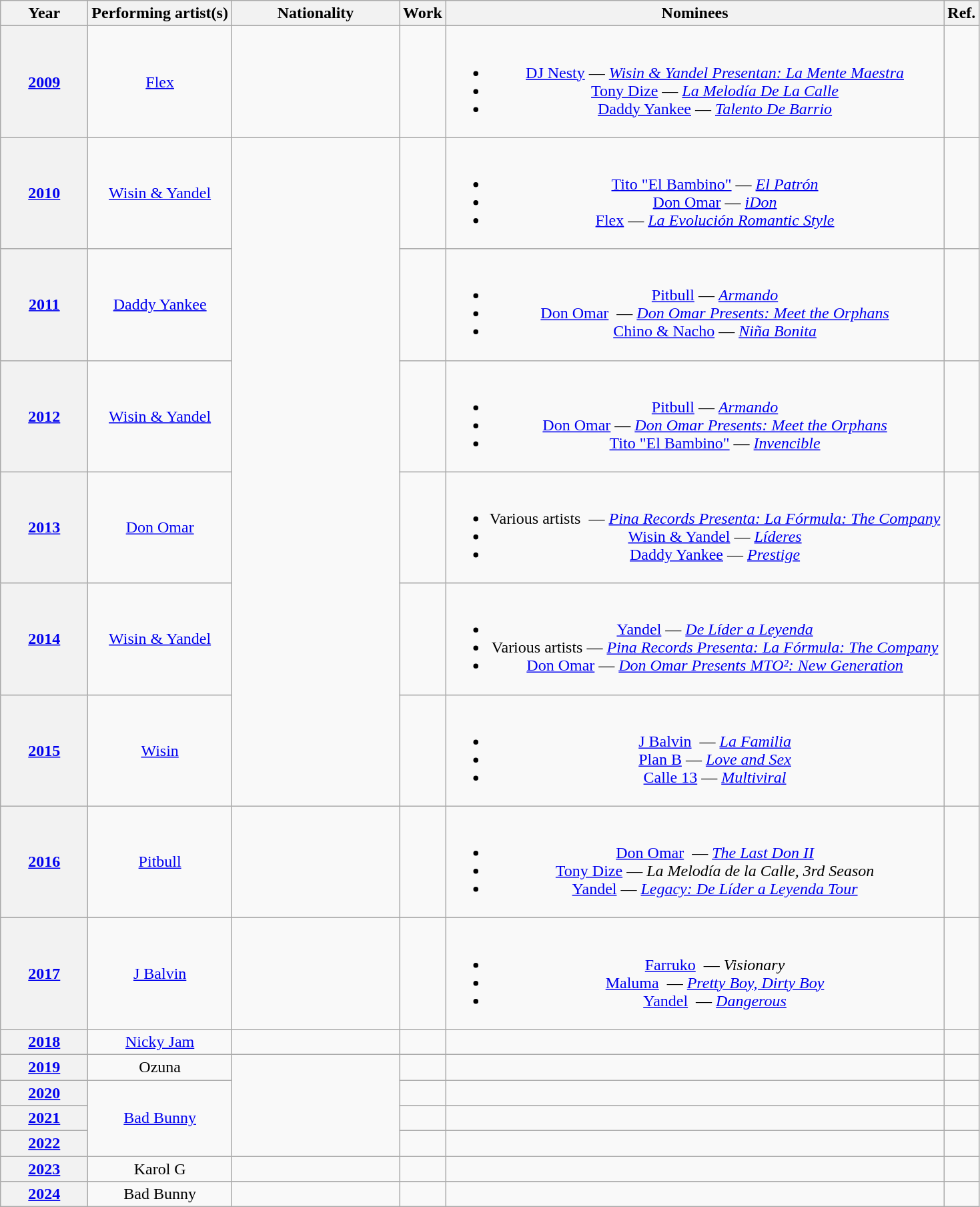<table class="wikitable plainrowheaders sortable" style="text-align:center;">
<tr>
<th scope="col" style="width:5em;">Year</th>
<th scope="col">Performing artist(s)</th>
<th scope="col" style="width:10em;">Nationality</th>
<th scope="col">Work</th>
<th scope="col" class="unsortable">Nominees</th>
<th scope="col" class="unsortable">Ref.</th>
</tr>
<tr>
<th scope="row"><a href='#'>2009</a></th>
<td scope="row"><a href='#'>Flex</a></td>
<td scope="row"></td>
<td scope="row"></td>
<td scope="row"><br><ul><li><a href='#'>DJ Nesty</a> — <em><a href='#'>Wisin & Yandel Presentan: La Mente Maestra</a></em></li><li><a href='#'>Tony Dize</a> — <em><a href='#'>La Melodía De La Calle</a></em></li><li><a href='#'>Daddy Yankee</a> — <em><a href='#'>Talento De Barrio</a></em></li></ul></td>
<td style="text-align:center;"></td>
</tr>
<tr>
<th scope="row"><a href='#'>2010</a></th>
<td scope="row"><a href='#'>Wisin & Yandel</a></td>
<td scope="row"rowspan="6"></td>
<td scope="row"></td>
<td scope="row"><br><ul><li><a href='#'>Tito "El Bambino"</a> — <em><a href='#'>El Patrón</a></em></li><li><a href='#'>Don Omar</a> — <em><a href='#'>iDon</a></em></li><li><a href='#'>Flex</a> — <em><a href='#'>La Evolución Romantic Style</a></em></li></ul></td>
<td style="text-align:center;"></td>
</tr>
<tr>
<th scope="row"><a href='#'>2011</a></th>
<td scope="row"><a href='#'>Daddy Yankee</a></td>
<td scope="row"></td>
<td scope="row"><br><ul><li><a href='#'>Pitbull</a> — <em><a href='#'>Armando</a></em></li><li><a href='#'>Don Omar</a>  — <em><a href='#'>Don Omar Presents: Meet the Orphans</a></em></li><li><a href='#'>Chino & Nacho</a> — <em><a href='#'>Niña Bonita</a></em></li></ul></td>
<td style="text-align:center;"></td>
</tr>
<tr>
<th scope="row"><a href='#'>2012</a></th>
<td scope="row"><a href='#'>Wisin & Yandel</a></td>
<td scope="row"></td>
<td scope="row"><br><ul><li><a href='#'>Pitbull</a> — <em><a href='#'>Armando</a></em></li><li><a href='#'>Don Omar</a> — <em><a href='#'>Don Omar Presents: Meet the Orphans</a></em></li><li><a href='#'>Tito "El Bambino"</a> — <em><a href='#'>Invencible</a></em></li></ul></td>
<td style="text-align:center;"></td>
</tr>
<tr>
<th scope="row"><a href='#'>2013</a></th>
<td scope="row"><a href='#'>Don Omar</a></td>
<td scope="row"></td>
<td scope="row"><br><ul><li>Various artists  — <em><a href='#'>Pina Records Presenta: La Fórmula: The Company</a></em></li><li><a href='#'>Wisin & Yandel</a> — <em><a href='#'>Líderes</a></em></li><li><a href='#'>Daddy Yankee</a> — <em><a href='#'>Prestige</a></em></li></ul></td>
<td style="text-align:center;"></td>
</tr>
<tr>
<th scope="row"><a href='#'>2014</a></th>
<td scope="row"><a href='#'>Wisin & Yandel</a></td>
<td scope="row"></td>
<td scope="row"><br><ul><li><a href='#'>Yandel</a> — <em><a href='#'>De Líder a Leyenda</a></em></li><li>Various artists — <em><a href='#'>Pina Records Presenta: La Fórmula: The Company</a></em></li><li><a href='#'>Don Omar</a> — <em><a href='#'>Don Omar Presents MTO²: New Generation</a></em></li></ul></td>
<td style="text-align:center;"></td>
</tr>
<tr>
<th scope="row"><a href='#'>2015</a></th>
<td scope="row"><a href='#'>Wisin</a></td>
<td scope="row"></td>
<td scope="row"><br><ul><li><a href='#'>J Balvin</a>  — <em><a href='#'>La Familia</a></em></li><li><a href='#'>Plan B</a> — <em><a href='#'>Love and Sex</a></em></li><li><a href='#'>Calle 13</a> — <em><a href='#'>Multiviral</a></em></li></ul></td>
<td style="text-align:center;"></td>
</tr>
<tr>
<th scope="row"><a href='#'>2016</a></th>
<td scope="row"><a href='#'>Pitbull</a></td>
<td scope="row"></td>
<td scope="row"></td>
<td scope="row"><br><ul><li><a href='#'>Don Omar</a>  — <em><a href='#'>The Last Don II</a></em></li><li><a href='#'>Tony Dize</a> — <em>La Melodía de la Calle, 3rd Season</em></li><li><a href='#'>Yandel</a> — <em><a href='#'>Legacy: De Líder a Leyenda Tour</a></em></li></ul></td>
<td style="text-align:center;"></td>
</tr>
<tr>
</tr>
<tr>
<th scope="row"><a href='#'>2017</a></th>
<td scope="row"><a href='#'>J Balvin</a></td>
<td scope="row"></td>
<td scope="row"></td>
<td scope="row"><br><ul><li><a href='#'>Farruko</a>  — <em>Visionary</em></li><li><a href='#'>Maluma</a>  — <em><a href='#'>Pretty Boy, Dirty Boy</a></em></li><li><a href='#'>Yandel</a>  — <em><a href='#'>Dangerous</a></em></li></ul></td>
<td style="text-align:center;"></td>
</tr>
<tr>
<th scope="row"><a href='#'>2018</a></th>
<td scope="row"><a href='#'>Nicky Jam</a></td>
<td scope="row"></td>
<td scope="row"></td>
<td scope="row"></td>
<td></td>
</tr>
<tr>
<th scope="row"><a href='#'>2019</a></th>
<td scope="row">Ozuna</td>
<td scope="row"rowspan="4"></td>
<td scope="row"></td>
<td scope="row"></td>
<td></td>
</tr>
<tr>
<th scope="row"><a href='#'>2020</a></th>
<td scope="row"rowspan="3"><a href='#'>Bad Bunny</a></td>
<td scope="row"></td>
<td scope="row"></td>
<td></td>
</tr>
<tr>
<th scope="row"><a href='#'>2021</a></th>
<td scope="row"></td>
<td scope="row"></td>
<td></td>
</tr>
<tr>
<th scope="row"><a href='#'>2022</a></th>
<td scope="row"></td>
<td scope="row"></td>
<td></td>
</tr>
<tr>
<th scope="row"><a href='#'>2023</a></th>
<td scope="row">Karol G</td>
<td scope="row"></td>
<td scope="row"></td>
<td scope="row"></td>
<td></td>
</tr>
<tr>
<th scope="row"><a href='#'>2024</a></th>
<td scope="row">Bad Bunny</td>
<td scope="row"></td>
<td scope="row"></td>
<td scope="row"></td>
<td><br></td>
</tr>
</table>
